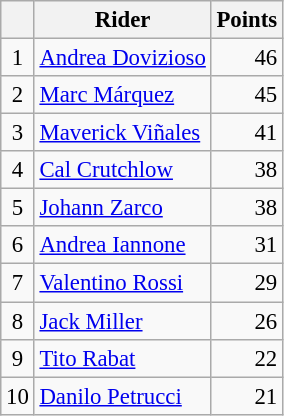<table class="wikitable" style="font-size: 95%;">
<tr>
<th></th>
<th>Rider</th>
<th>Points</th>
</tr>
<tr>
<td align=center>1</td>
<td> <a href='#'>Andrea Dovizioso</a></td>
<td align=right>46</td>
</tr>
<tr>
<td align=center>2</td>
<td> <a href='#'>Marc Márquez</a></td>
<td align=right>45</td>
</tr>
<tr>
<td align=center>3</td>
<td> <a href='#'>Maverick Viñales</a></td>
<td align=right>41</td>
</tr>
<tr>
<td align=center>4</td>
<td> <a href='#'>Cal Crutchlow</a></td>
<td align=right>38</td>
</tr>
<tr>
<td align=center>5</td>
<td> <a href='#'>Johann Zarco</a></td>
<td align=right>38</td>
</tr>
<tr>
<td align=center>6</td>
<td> <a href='#'>Andrea Iannone</a></td>
<td align=right>31</td>
</tr>
<tr>
<td align=center>7</td>
<td> <a href='#'>Valentino Rossi</a></td>
<td align=right>29</td>
</tr>
<tr>
<td align=center>8</td>
<td> <a href='#'>Jack Miller</a></td>
<td align=right>26</td>
</tr>
<tr>
<td align=center>9</td>
<td> <a href='#'>Tito Rabat</a></td>
<td align=right>22</td>
</tr>
<tr>
<td align=center>10</td>
<td> <a href='#'>Danilo Petrucci</a></td>
<td align=right>21</td>
</tr>
</table>
